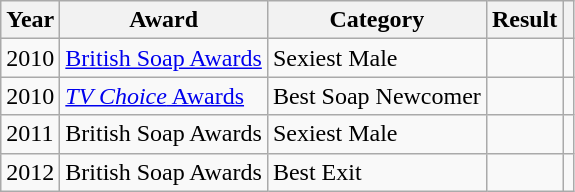<table class="wikitable sortable">
<tr>
<th>Year</th>
<th>Award</th>
<th>Category</th>
<th>Result</th>
<th scope=col class=unsortable></th>
</tr>
<tr>
<td>2010</td>
<td><a href='#'>British Soap Awards</a></td>
<td>Sexiest Male</td>
<td></td>
<td align="center"></td>
</tr>
<tr>
<td>2010</td>
<td><a href='#'><em>TV Choice</em> Awards</a></td>
<td>Best Soap Newcomer</td>
<td></td>
<td align="center"></td>
</tr>
<tr>
<td>2011</td>
<td>British Soap Awards</td>
<td>Sexiest Male</td>
<td></td>
<td align="center"></td>
</tr>
<tr>
<td>2012</td>
<td>British Soap Awards</td>
<td>Best Exit</td>
<td></td>
<td align="center"></td>
</tr>
</table>
